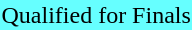<table>
<tr bgcolor="66FFFF">
<td>Qualified for Finals</td>
</tr>
</table>
